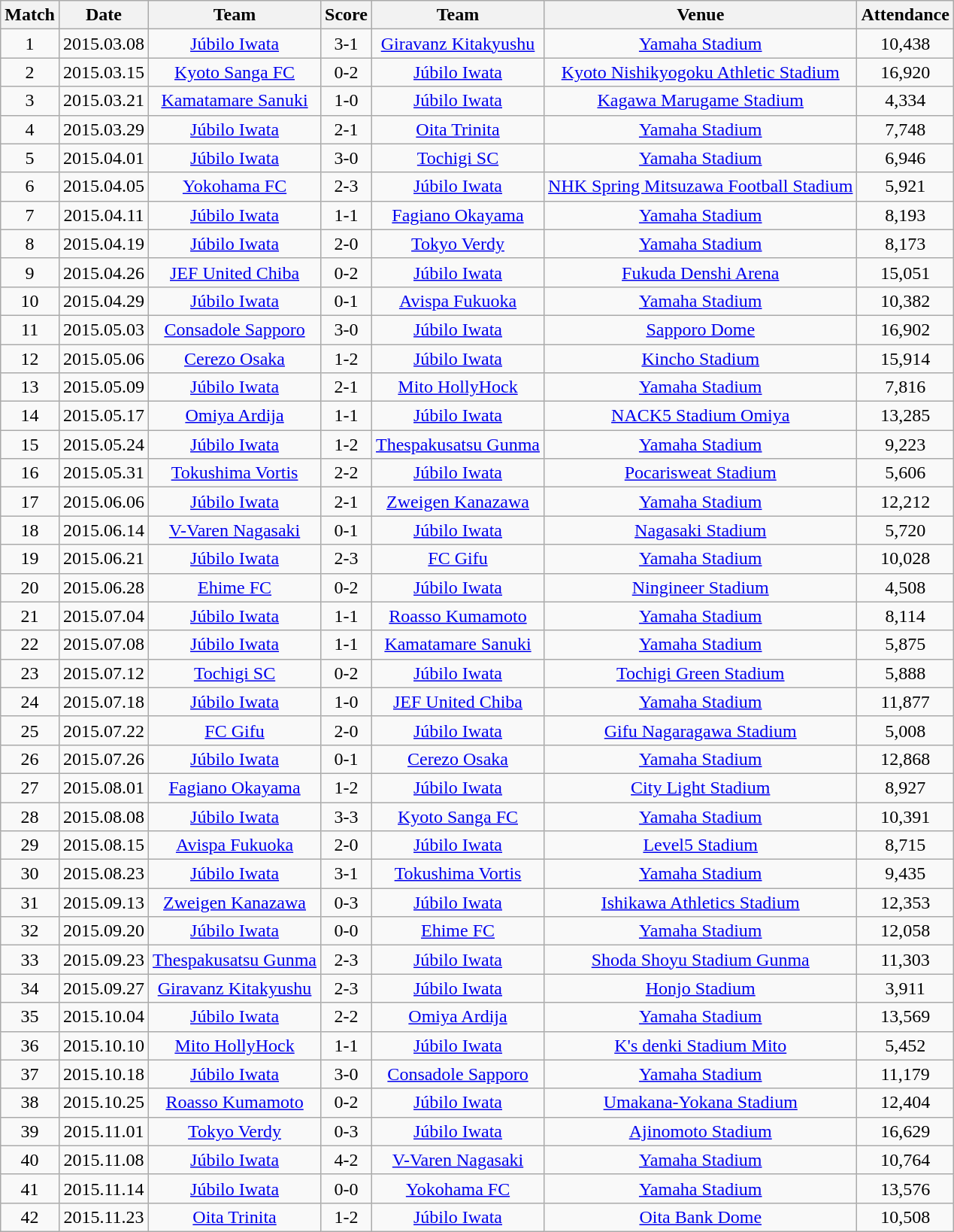<table class="wikitable" style="text-align:center;">
<tr>
<th>Match</th>
<th>Date</th>
<th>Team</th>
<th>Score</th>
<th>Team</th>
<th>Venue</th>
<th>Attendance</th>
</tr>
<tr>
<td>1</td>
<td>2015.03.08</td>
<td><a href='#'>Júbilo Iwata</a></td>
<td>3-1</td>
<td><a href='#'>Giravanz Kitakyushu</a></td>
<td><a href='#'>Yamaha Stadium</a></td>
<td>10,438</td>
</tr>
<tr>
<td>2</td>
<td>2015.03.15</td>
<td><a href='#'>Kyoto Sanga FC</a></td>
<td>0-2</td>
<td><a href='#'>Júbilo Iwata</a></td>
<td><a href='#'>Kyoto Nishikyogoku Athletic Stadium</a></td>
<td>16,920</td>
</tr>
<tr>
<td>3</td>
<td>2015.03.21</td>
<td><a href='#'>Kamatamare Sanuki</a></td>
<td>1-0</td>
<td><a href='#'>Júbilo Iwata</a></td>
<td><a href='#'>Kagawa Marugame Stadium</a></td>
<td>4,334</td>
</tr>
<tr>
<td>4</td>
<td>2015.03.29</td>
<td><a href='#'>Júbilo Iwata</a></td>
<td>2-1</td>
<td><a href='#'>Oita Trinita</a></td>
<td><a href='#'>Yamaha Stadium</a></td>
<td>7,748</td>
</tr>
<tr>
<td>5</td>
<td>2015.04.01</td>
<td><a href='#'>Júbilo Iwata</a></td>
<td>3-0</td>
<td><a href='#'>Tochigi SC</a></td>
<td><a href='#'>Yamaha Stadium</a></td>
<td>6,946</td>
</tr>
<tr>
<td>6</td>
<td>2015.04.05</td>
<td><a href='#'>Yokohama FC</a></td>
<td>2-3</td>
<td><a href='#'>Júbilo Iwata</a></td>
<td><a href='#'>NHK Spring Mitsuzawa Football Stadium</a></td>
<td>5,921</td>
</tr>
<tr>
<td>7</td>
<td>2015.04.11</td>
<td><a href='#'>Júbilo Iwata</a></td>
<td>1-1</td>
<td><a href='#'>Fagiano Okayama</a></td>
<td><a href='#'>Yamaha Stadium</a></td>
<td>8,193</td>
</tr>
<tr>
<td>8</td>
<td>2015.04.19</td>
<td><a href='#'>Júbilo Iwata</a></td>
<td>2-0</td>
<td><a href='#'>Tokyo Verdy</a></td>
<td><a href='#'>Yamaha Stadium</a></td>
<td>8,173</td>
</tr>
<tr>
<td>9</td>
<td>2015.04.26</td>
<td><a href='#'>JEF United Chiba</a></td>
<td>0-2</td>
<td><a href='#'>Júbilo Iwata</a></td>
<td><a href='#'>Fukuda Denshi Arena</a></td>
<td>15,051</td>
</tr>
<tr>
<td>10</td>
<td>2015.04.29</td>
<td><a href='#'>Júbilo Iwata</a></td>
<td>0-1</td>
<td><a href='#'>Avispa Fukuoka</a></td>
<td><a href='#'>Yamaha Stadium</a></td>
<td>10,382</td>
</tr>
<tr>
<td>11</td>
<td>2015.05.03</td>
<td><a href='#'>Consadole Sapporo</a></td>
<td>3-0</td>
<td><a href='#'>Júbilo Iwata</a></td>
<td><a href='#'>Sapporo Dome</a></td>
<td>16,902</td>
</tr>
<tr>
<td>12</td>
<td>2015.05.06</td>
<td><a href='#'>Cerezo Osaka</a></td>
<td>1-2</td>
<td><a href='#'>Júbilo Iwata</a></td>
<td><a href='#'>Kincho Stadium</a></td>
<td>15,914</td>
</tr>
<tr>
<td>13</td>
<td>2015.05.09</td>
<td><a href='#'>Júbilo Iwata</a></td>
<td>2-1</td>
<td><a href='#'>Mito HollyHock</a></td>
<td><a href='#'>Yamaha Stadium</a></td>
<td>7,816</td>
</tr>
<tr>
<td>14</td>
<td>2015.05.17</td>
<td><a href='#'>Omiya Ardija</a></td>
<td>1-1</td>
<td><a href='#'>Júbilo Iwata</a></td>
<td><a href='#'>NACK5 Stadium Omiya</a></td>
<td>13,285</td>
</tr>
<tr>
<td>15</td>
<td>2015.05.24</td>
<td><a href='#'>Júbilo Iwata</a></td>
<td>1-2</td>
<td><a href='#'>Thespakusatsu Gunma</a></td>
<td><a href='#'>Yamaha Stadium</a></td>
<td>9,223</td>
</tr>
<tr>
<td>16</td>
<td>2015.05.31</td>
<td><a href='#'>Tokushima Vortis</a></td>
<td>2-2</td>
<td><a href='#'>Júbilo Iwata</a></td>
<td><a href='#'>Pocarisweat Stadium</a></td>
<td>5,606</td>
</tr>
<tr>
<td>17</td>
<td>2015.06.06</td>
<td><a href='#'>Júbilo Iwata</a></td>
<td>2-1</td>
<td><a href='#'>Zweigen Kanazawa</a></td>
<td><a href='#'>Yamaha Stadium</a></td>
<td>12,212</td>
</tr>
<tr>
<td>18</td>
<td>2015.06.14</td>
<td><a href='#'>V-Varen Nagasaki</a></td>
<td>0-1</td>
<td><a href='#'>Júbilo Iwata</a></td>
<td><a href='#'>Nagasaki Stadium</a></td>
<td>5,720</td>
</tr>
<tr>
<td>19</td>
<td>2015.06.21</td>
<td><a href='#'>Júbilo Iwata</a></td>
<td>2-3</td>
<td><a href='#'>FC Gifu</a></td>
<td><a href='#'>Yamaha Stadium</a></td>
<td>10,028</td>
</tr>
<tr>
<td>20</td>
<td>2015.06.28</td>
<td><a href='#'>Ehime FC</a></td>
<td>0-2</td>
<td><a href='#'>Júbilo Iwata</a></td>
<td><a href='#'>Ningineer Stadium</a></td>
<td>4,508</td>
</tr>
<tr>
<td>21</td>
<td>2015.07.04</td>
<td><a href='#'>Júbilo Iwata</a></td>
<td>1-1</td>
<td><a href='#'>Roasso Kumamoto</a></td>
<td><a href='#'>Yamaha Stadium</a></td>
<td>8,114</td>
</tr>
<tr>
<td>22</td>
<td>2015.07.08</td>
<td><a href='#'>Júbilo Iwata</a></td>
<td>1-1</td>
<td><a href='#'>Kamatamare Sanuki</a></td>
<td><a href='#'>Yamaha Stadium</a></td>
<td>5,875</td>
</tr>
<tr>
<td>23</td>
<td>2015.07.12</td>
<td><a href='#'>Tochigi SC</a></td>
<td>0-2</td>
<td><a href='#'>Júbilo Iwata</a></td>
<td><a href='#'>Tochigi Green Stadium</a></td>
<td>5,888</td>
</tr>
<tr>
<td>24</td>
<td>2015.07.18</td>
<td><a href='#'>Júbilo Iwata</a></td>
<td>1-0</td>
<td><a href='#'>JEF United Chiba</a></td>
<td><a href='#'>Yamaha Stadium</a></td>
<td>11,877</td>
</tr>
<tr>
<td>25</td>
<td>2015.07.22</td>
<td><a href='#'>FC Gifu</a></td>
<td>2-0</td>
<td><a href='#'>Júbilo Iwata</a></td>
<td><a href='#'>Gifu Nagaragawa Stadium</a></td>
<td>5,008</td>
</tr>
<tr>
<td>26</td>
<td>2015.07.26</td>
<td><a href='#'>Júbilo Iwata</a></td>
<td>0-1</td>
<td><a href='#'>Cerezo Osaka</a></td>
<td><a href='#'>Yamaha Stadium</a></td>
<td>12,868</td>
</tr>
<tr>
<td>27</td>
<td>2015.08.01</td>
<td><a href='#'>Fagiano Okayama</a></td>
<td>1-2</td>
<td><a href='#'>Júbilo Iwata</a></td>
<td><a href='#'>City Light Stadium</a></td>
<td>8,927</td>
</tr>
<tr>
<td>28</td>
<td>2015.08.08</td>
<td><a href='#'>Júbilo Iwata</a></td>
<td>3-3</td>
<td><a href='#'>Kyoto Sanga FC</a></td>
<td><a href='#'>Yamaha Stadium</a></td>
<td>10,391</td>
</tr>
<tr>
<td>29</td>
<td>2015.08.15</td>
<td><a href='#'>Avispa Fukuoka</a></td>
<td>2-0</td>
<td><a href='#'>Júbilo Iwata</a></td>
<td><a href='#'>Level5 Stadium</a></td>
<td>8,715</td>
</tr>
<tr>
<td>30</td>
<td>2015.08.23</td>
<td><a href='#'>Júbilo Iwata</a></td>
<td>3-1</td>
<td><a href='#'>Tokushima Vortis</a></td>
<td><a href='#'>Yamaha Stadium</a></td>
<td>9,435</td>
</tr>
<tr>
<td>31</td>
<td>2015.09.13</td>
<td><a href='#'>Zweigen Kanazawa</a></td>
<td>0-3</td>
<td><a href='#'>Júbilo Iwata</a></td>
<td><a href='#'>Ishikawa Athletics Stadium</a></td>
<td>12,353</td>
</tr>
<tr>
<td>32</td>
<td>2015.09.20</td>
<td><a href='#'>Júbilo Iwata</a></td>
<td>0-0</td>
<td><a href='#'>Ehime FC</a></td>
<td><a href='#'>Yamaha Stadium</a></td>
<td>12,058</td>
</tr>
<tr>
<td>33</td>
<td>2015.09.23</td>
<td><a href='#'>Thespakusatsu Gunma</a></td>
<td>2-3</td>
<td><a href='#'>Júbilo Iwata</a></td>
<td><a href='#'>Shoda Shoyu Stadium Gunma</a></td>
<td>11,303</td>
</tr>
<tr>
<td>34</td>
<td>2015.09.27</td>
<td><a href='#'>Giravanz Kitakyushu</a></td>
<td>2-3</td>
<td><a href='#'>Júbilo Iwata</a></td>
<td><a href='#'>Honjo Stadium</a></td>
<td>3,911</td>
</tr>
<tr>
<td>35</td>
<td>2015.10.04</td>
<td><a href='#'>Júbilo Iwata</a></td>
<td>2-2</td>
<td><a href='#'>Omiya Ardija</a></td>
<td><a href='#'>Yamaha Stadium</a></td>
<td>13,569</td>
</tr>
<tr>
<td>36</td>
<td>2015.10.10</td>
<td><a href='#'>Mito HollyHock</a></td>
<td>1-1</td>
<td><a href='#'>Júbilo Iwata</a></td>
<td><a href='#'>K's denki Stadium Mito</a></td>
<td>5,452</td>
</tr>
<tr>
<td>37</td>
<td>2015.10.18</td>
<td><a href='#'>Júbilo Iwata</a></td>
<td>3-0</td>
<td><a href='#'>Consadole Sapporo</a></td>
<td><a href='#'>Yamaha Stadium</a></td>
<td>11,179</td>
</tr>
<tr>
<td>38</td>
<td>2015.10.25</td>
<td><a href='#'>Roasso Kumamoto</a></td>
<td>0-2</td>
<td><a href='#'>Júbilo Iwata</a></td>
<td><a href='#'>Umakana-Yokana Stadium</a></td>
<td>12,404</td>
</tr>
<tr>
<td>39</td>
<td>2015.11.01</td>
<td><a href='#'>Tokyo Verdy</a></td>
<td>0-3</td>
<td><a href='#'>Júbilo Iwata</a></td>
<td><a href='#'>Ajinomoto Stadium</a></td>
<td>16,629</td>
</tr>
<tr>
<td>40</td>
<td>2015.11.08</td>
<td><a href='#'>Júbilo Iwata</a></td>
<td>4-2</td>
<td><a href='#'>V-Varen Nagasaki</a></td>
<td><a href='#'>Yamaha Stadium</a></td>
<td>10,764</td>
</tr>
<tr>
<td>41</td>
<td>2015.11.14</td>
<td><a href='#'>Júbilo Iwata</a></td>
<td>0-0</td>
<td><a href='#'>Yokohama FC</a></td>
<td><a href='#'>Yamaha Stadium</a></td>
<td>13,576</td>
</tr>
<tr>
<td>42</td>
<td>2015.11.23</td>
<td><a href='#'>Oita Trinita</a></td>
<td>1-2</td>
<td><a href='#'>Júbilo Iwata</a></td>
<td><a href='#'>Oita Bank Dome</a></td>
<td>10,508</td>
</tr>
</table>
